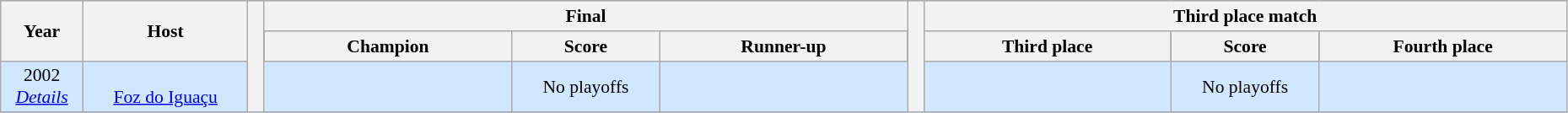<table class="wikitable" style="font-size:90%; width: 98%; text-align: center;">
<tr bgcolor=#C1D8FF>
<th rowspan=2 width=5%>Year</th>
<th rowspan=2 width=10%>Host</th>
<th width=1% rowspan=100 bgcolor=ffffff></th>
<th colspan=3>Final</th>
<th width=1% rowspan=100 bgcolor=ffffff></th>
<th colspan=3>Third place match</th>
</tr>
<tr bgcolor=FEF>
<th width=15%>Champion</th>
<th width=9%>Score</th>
<th width=15%>Runner-up</th>
<th width=15%>Third place</th>
<th width=9%>Score</th>
<th width=15%>Fourth place</th>
</tr>
<tr bgcolor=#D0E7FF>
<td>2002<br><em><a href='#'>Details</a></em></td>
<td><br><a href='#'>Foz do Iguaçu</a></td>
<td><strong></strong></td>
<td><span>No playoffs</span></td>
<td></td>
<td></td>
<td><span>No playoffs</span></td>
<td></td>
</tr>
<tr>
</tr>
</table>
